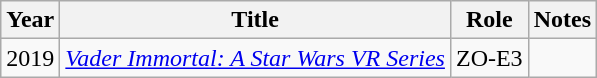<table class="wikitable">
<tr>
<th>Year</th>
<th>Title</th>
<th>Role</th>
<th>Notes</th>
</tr>
<tr>
<td>2019</td>
<td><em><a href='#'>Vader Immortal: A Star Wars VR Series</a></em></td>
<td>ZO-E3</td>
<td></td>
</tr>
</table>
